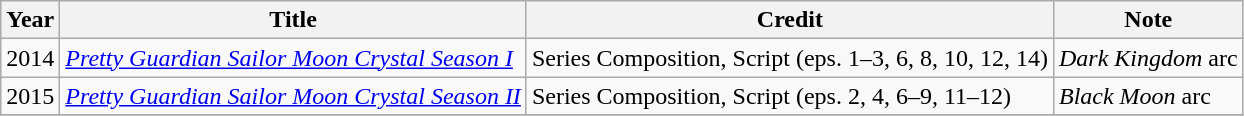<table class="wikitable">
<tr>
<th>Year</th>
<th>Title</th>
<th>Credit</th>
<th>Note</th>
</tr>
<tr>
<td>2014</td>
<td><em><a href='#'>Pretty Guardian Sailor Moon Crystal Season I</a></em></td>
<td>Series Composition, Script (eps. 1–3, 6, 8, 10, 12, 14)</td>
<td><em>Dark Kingdom</em> arc</td>
</tr>
<tr>
<td>2015</td>
<td><em><a href='#'>Pretty Guardian Sailor Moon Crystal Season II</a></em></td>
<td>Series Composition, Script (eps. 2, 4, 6–9, 11–12)</td>
<td><em>Black Moon</em> arc</td>
</tr>
<tr>
</tr>
</table>
